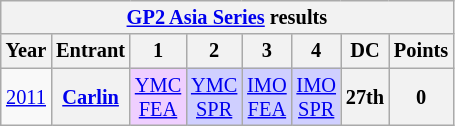<table class="wikitable" style="text-align:center; font-size:85%">
<tr>
<th colspan=45><a href='#'>GP2 Asia Series</a> results</th>
</tr>
<tr>
<th>Year</th>
<th>Entrant</th>
<th>1</th>
<th>2</th>
<th>3</th>
<th>4</th>
<th>DC</th>
<th>Points</th>
</tr>
<tr>
<td><a href='#'>2011</a></td>
<th><a href='#'>Carlin</a></th>
<td style="background:#EFCFFF;"><a href='#'>YMC<br>FEA</a><br></td>
<td style="background:#CFCFFF;"><a href='#'>YMC<br>SPR</a><br></td>
<td style="background:#CFCFFF;"><a href='#'>IMO<br>FEA</a><br></td>
<td style="background:#CFCFFF;"><a href='#'>IMO<br>SPR</a><br></td>
<th>27th</th>
<th>0</th>
</tr>
</table>
